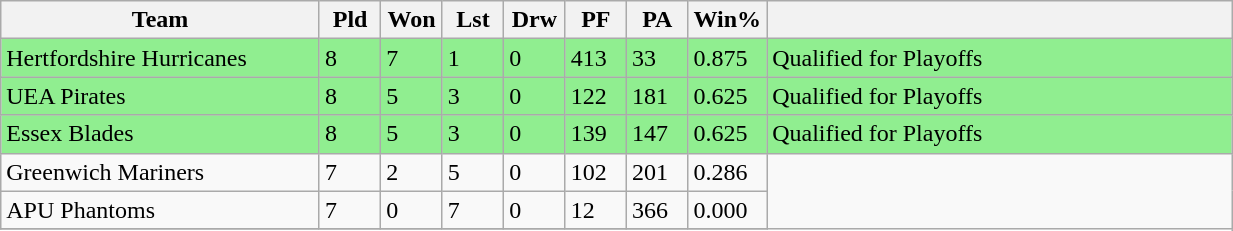<table class="wikitable" width=65%">
<tr>
<th width=26%>Team</th>
<th width=5%>Pld</th>
<th width=5%>Won</th>
<th width=5%>Lst</th>
<th width=5%>Drw</th>
<th width=5%>PF</th>
<th width=5%>PA</th>
<th width=6%>Win%</th>
<th width=38%></th>
</tr>
<tr style="background:lightgreen">
<td>Hertfordshire Hurricanes</td>
<td>8</td>
<td>7</td>
<td>1</td>
<td>0</td>
<td>413</td>
<td>33</td>
<td>0.875</td>
<td>Qualified for Playoffs</td>
</tr>
<tr style="background:lightgreen">
<td>UEA Pirates</td>
<td>8</td>
<td>5</td>
<td>3</td>
<td>0</td>
<td>122</td>
<td>181</td>
<td>0.625</td>
<td>Qualified for Playoffs</td>
</tr>
<tr style="background:lightgreen">
<td>Essex Blades</td>
<td>8</td>
<td>5</td>
<td>3</td>
<td>0</td>
<td>139</td>
<td>147</td>
<td>0.625</td>
<td>Qualified for Playoffs</td>
</tr>
<tr>
<td>Greenwich Mariners</td>
<td>7</td>
<td>2</td>
<td>5</td>
<td>0</td>
<td>102</td>
<td>201</td>
<td>0.286</td>
</tr>
<tr>
<td>APU Phantoms</td>
<td>7</td>
<td>0</td>
<td>7</td>
<td>0</td>
<td>12</td>
<td>366</td>
<td>0.000</td>
</tr>
<tr>
</tr>
</table>
